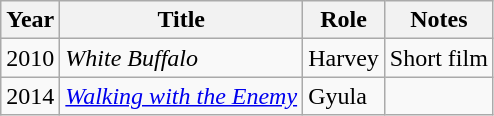<table class="wikitable sortable">
<tr>
<th>Year</th>
<th>Title</th>
<th>Role</th>
<th class="unsortable">Notes</th>
</tr>
<tr>
<td>2010</td>
<td><em>White Buffalo</em></td>
<td>Harvey</td>
<td>Short film</td>
</tr>
<tr>
<td>2014</td>
<td><em><a href='#'>Walking with the Enemy</a></em></td>
<td>Gyula</td>
<td></td>
</tr>
</table>
